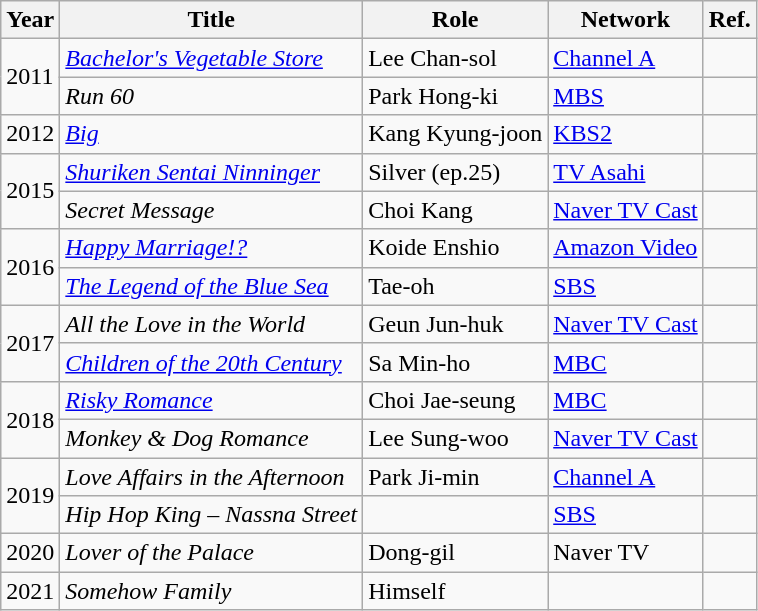<table class="wikitable">
<tr>
<th>Year</th>
<th>Title</th>
<th>Role</th>
<th>Network</th>
<th>Ref.</th>
</tr>
<tr>
<td rowspan="2">2011</td>
<td><em><a href='#'>Bachelor's Vegetable Store</a></em></td>
<td>Lee Chan-sol</td>
<td><a href='#'>Channel A</a></td>
<td></td>
</tr>
<tr>
<td><em>Run 60</em></td>
<td>Park Hong-ki</td>
<td><a href='#'>MBS</a></td>
<td></td>
</tr>
<tr>
<td>2012</td>
<td><em><a href='#'>Big</a></em></td>
<td>Kang Kyung-joon</td>
<td><a href='#'>KBS2</a></td>
<td></td>
</tr>
<tr>
<td rowspan="2">2015</td>
<td><em><a href='#'>Shuriken Sentai Ninninger</a></em></td>
<td>Silver (ep.25)</td>
<td><a href='#'>TV Asahi</a></td>
<td></td>
</tr>
<tr>
<td><em>Secret Message</em></td>
<td>Choi Kang</td>
<td><a href='#'>Naver TV Cast</a></td>
<td></td>
</tr>
<tr>
<td rowspan="2">2016</td>
<td><em><a href='#'>Happy Marriage!?</a></em></td>
<td>Koide Enshio</td>
<td><a href='#'>Amazon Video</a></td>
<td></td>
</tr>
<tr>
<td><em><a href='#'>The Legend of the Blue Sea</a></em></td>
<td>Tae-oh</td>
<td><a href='#'>SBS</a></td>
<td></td>
</tr>
<tr>
<td rowspan="2">2017</td>
<td><em>All the Love in the World</em></td>
<td>Geun Jun-huk</td>
<td><a href='#'>Naver TV Cast</a></td>
<td></td>
</tr>
<tr>
<td><em><a href='#'>Children of the 20th Century</a></em></td>
<td>Sa Min-ho</td>
<td><a href='#'>MBC</a></td>
<td></td>
</tr>
<tr>
<td rowspan="2">2018</td>
<td><em><a href='#'>Risky Romance</a></em></td>
<td>Choi Jae-seung</td>
<td><a href='#'>MBC</a></td>
<td></td>
</tr>
<tr>
<td><em>Monkey & Dog Romance</em></td>
<td>Lee Sung-woo</td>
<td><a href='#'>Naver TV Cast</a></td>
<td></td>
</tr>
<tr>
<td rowspan="2">2019</td>
<td><em>Love Affairs in the Afternoon</em></td>
<td>Park Ji-min</td>
<td><a href='#'>Channel A</a></td>
<td></td>
</tr>
<tr>
<td><em>Hip Hop King – Nassna Street</em></td>
<td></td>
<td><a href='#'>SBS</a></td>
<td></td>
</tr>
<tr>
<td>2020</td>
<td><em>Lover of the Palace</em></td>
<td>Dong-gil</td>
<td>Naver TV</td>
<td></td>
</tr>
<tr>
<td>2021</td>
<td><em>Somehow Family</em></td>
<td>Himself</td>
<td></td>
<td></td>
</tr>
</table>
